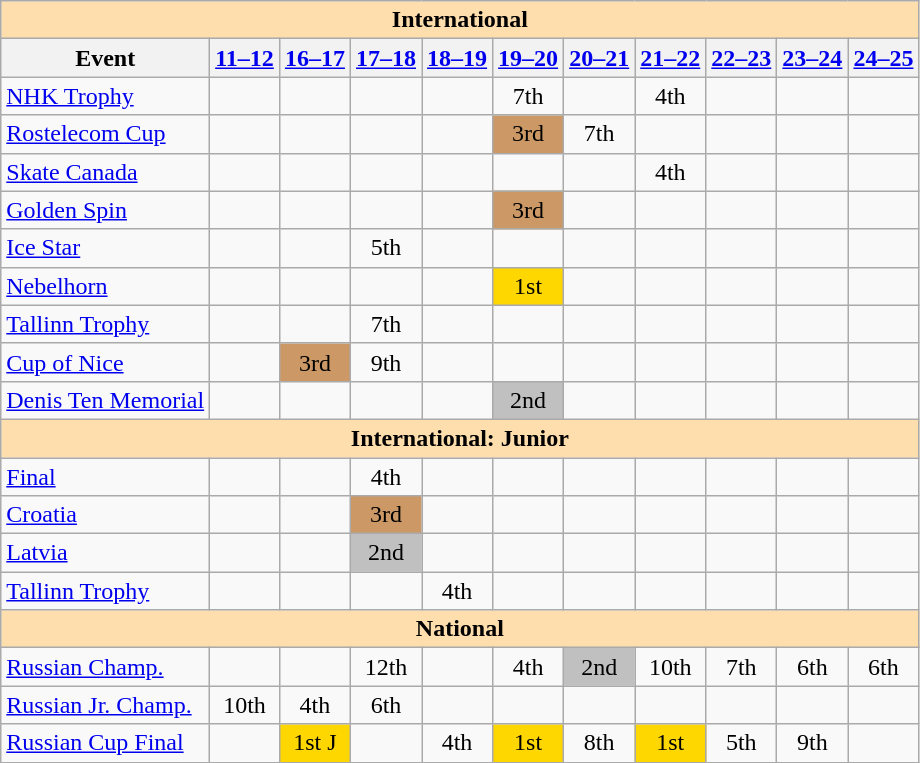<table class="wikitable" style="text-align:center">
<tr>
<th style="background-color: #ffdead; " colspan=11 align=center>International</th>
</tr>
<tr>
<th>Event</th>
<th><a href='#'>11–12</a></th>
<th><a href='#'>16–17</a></th>
<th><a href='#'>17–18</a></th>
<th><a href='#'>18–19</a></th>
<th><a href='#'>19–20</a></th>
<th><a href='#'>20–21</a></th>
<th><a href='#'>21–22</a></th>
<th><a href='#'>22–23</a></th>
<th><a href='#'>23–24</a></th>
<th><a href='#'>24–25</a></th>
</tr>
<tr>
<td align=left> <a href='#'>NHK Trophy</a></td>
<td></td>
<td></td>
<td></td>
<td></td>
<td>7th</td>
<td></td>
<td>4th</td>
<td></td>
<td></td>
<td></td>
</tr>
<tr>
<td align=left> <a href='#'>Rostelecom Cup</a></td>
<td></td>
<td></td>
<td></td>
<td></td>
<td bgcolor=cc9966>3rd</td>
<td>7th</td>
<td></td>
<td></td>
<td></td>
<td></td>
</tr>
<tr>
<td align=left> <a href='#'>Skate Canada</a></td>
<td></td>
<td></td>
<td></td>
<td></td>
<td></td>
<td></td>
<td>4th</td>
<td></td>
<td></td>
<td></td>
</tr>
<tr>
<td align=left> <a href='#'>Golden Spin</a></td>
<td></td>
<td></td>
<td></td>
<td></td>
<td bgcolor=cc9966>3rd</td>
<td></td>
<td></td>
<td></td>
<td></td>
<td></td>
</tr>
<tr>
<td align=left> <a href='#'>Ice Star</a></td>
<td></td>
<td></td>
<td>5th</td>
<td></td>
<td></td>
<td></td>
<td></td>
<td></td>
<td></td>
<td></td>
</tr>
<tr>
<td align=left> <a href='#'>Nebelhorn</a></td>
<td></td>
<td></td>
<td></td>
<td></td>
<td bgcolor=gold>1st</td>
<td></td>
<td></td>
<td></td>
<td></td>
<td></td>
</tr>
<tr>
<td align=left> <a href='#'>Tallinn Trophy</a></td>
<td></td>
<td></td>
<td>7th</td>
<td></td>
<td></td>
<td></td>
<td></td>
<td></td>
<td></td>
<td></td>
</tr>
<tr>
<td align=left><a href='#'>Cup of Nice</a></td>
<td></td>
<td bgcolor=cc9966>3rd</td>
<td>9th</td>
<td></td>
<td></td>
<td></td>
<td></td>
<td></td>
<td></td>
<td></td>
</tr>
<tr>
<td align=left><a href='#'>Denis Ten Memorial</a></td>
<td></td>
<td></td>
<td></td>
<td></td>
<td bgcolor=silver>2nd</td>
<td></td>
<td></td>
<td></td>
<td></td>
<td></td>
</tr>
<tr>
<th style="background-color: #ffdead; " colspan=11 align=center>International: Junior</th>
</tr>
<tr>
<td align=left> <a href='#'>Final</a></td>
<td></td>
<td></td>
<td>4th</td>
<td></td>
<td></td>
<td></td>
<td></td>
<td></td>
<td></td>
<td></td>
</tr>
<tr>
<td align=left> <a href='#'>Croatia</a></td>
<td></td>
<td></td>
<td bgcolor=cc9966>3rd</td>
<td></td>
<td></td>
<td></td>
<td></td>
<td></td>
<td></td>
<td></td>
</tr>
<tr>
<td align=left> <a href='#'>Latvia</a></td>
<td></td>
<td></td>
<td bgcolor=silver>2nd</td>
<td></td>
<td></td>
<td></td>
<td></td>
<td></td>
<td></td>
<td></td>
</tr>
<tr>
<td align=left><a href='#'>Tallinn Trophy</a></td>
<td></td>
<td></td>
<td></td>
<td>4th</td>
<td></td>
<td></td>
<td></td>
<td></td>
<td></td>
<td></td>
</tr>
<tr>
<th style="background-color: #ffdead; " colspan=11 align=center>National</th>
</tr>
<tr>
<td align=left><a href='#'>Russian Champ.</a></td>
<td></td>
<td></td>
<td>12th</td>
<td></td>
<td>4th</td>
<td bgcolor=silver>2nd</td>
<td>10th</td>
<td>7th</td>
<td>6th</td>
<td>6th</td>
</tr>
<tr>
<td align=left><a href='#'>Russian Jr. Champ.</a></td>
<td>10th</td>
<td>4th</td>
<td>6th</td>
<td></td>
<td></td>
<td></td>
<td></td>
<td></td>
<td></td>
<td></td>
</tr>
<tr>
<td align=left><a href='#'>Russian Cup Final</a></td>
<td></td>
<td bgcolor=gold>1st J</td>
<td></td>
<td>4th</td>
<td bgcolor=gold>1st</td>
<td>8th</td>
<td bgcolor=gold>1st</td>
<td>5th</td>
<td>9th</td>
<td></td>
</tr>
</table>
